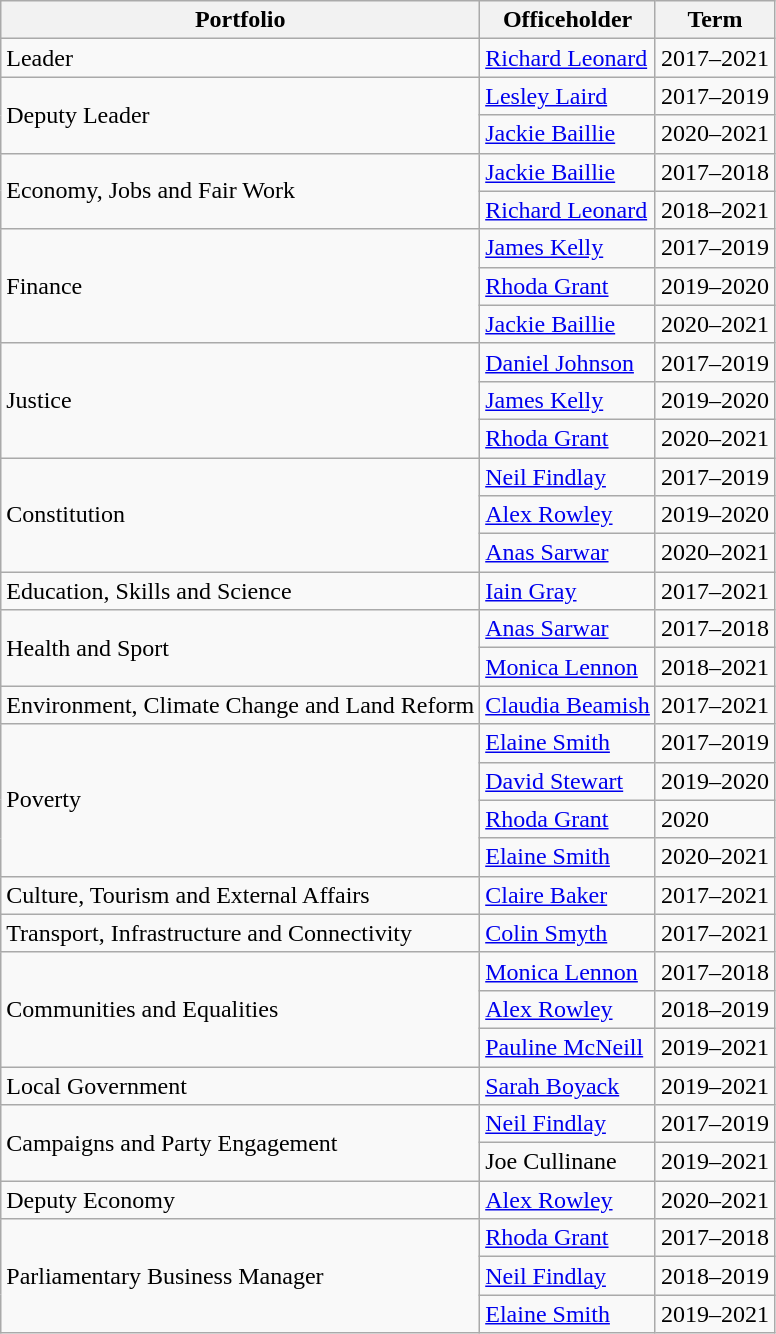<table class="wikitable">
<tr>
<th>Portfolio</th>
<th>Officeholder</th>
<th>Term</th>
</tr>
<tr>
<td>Leader</td>
<td><a href='#'>Richard Leonard</a></td>
<td>2017–2021</td>
</tr>
<tr>
<td rowspan="2">Deputy Leader</td>
<td><a href='#'>Lesley Laird</a></td>
<td>2017–2019</td>
</tr>
<tr>
<td><a href='#'>Jackie Baillie</a></td>
<td>2020–2021</td>
</tr>
<tr>
<td rowspan="2">Economy, Jobs and Fair Work</td>
<td><a href='#'>Jackie Baillie</a></td>
<td>2017–2018</td>
</tr>
<tr>
<td><a href='#'>Richard Leonard</a></td>
<td>2018–2021</td>
</tr>
<tr>
<td rowspan="3">Finance</td>
<td><a href='#'>James Kelly</a></td>
<td>2017–2019</td>
</tr>
<tr>
<td><a href='#'>Rhoda Grant</a></td>
<td>2019–2020</td>
</tr>
<tr>
<td><a href='#'>Jackie Baillie</a></td>
<td>2020–2021</td>
</tr>
<tr>
<td rowspan="3">Justice</td>
<td><a href='#'>Daniel Johnson</a></td>
<td>2017–2019</td>
</tr>
<tr>
<td><a href='#'>James Kelly</a></td>
<td>2019–2020</td>
</tr>
<tr>
<td><a href='#'>Rhoda Grant</a></td>
<td>2020–2021</td>
</tr>
<tr>
<td rowspan="3">Constitution</td>
<td><a href='#'>Neil Findlay</a></td>
<td>2017–2019</td>
</tr>
<tr>
<td><a href='#'>Alex Rowley</a></td>
<td>2019–2020</td>
</tr>
<tr>
<td><a href='#'>Anas Sarwar</a></td>
<td>2020–2021</td>
</tr>
<tr>
<td>Education, Skills and Science</td>
<td><a href='#'>Iain Gray</a></td>
<td>2017–2021</td>
</tr>
<tr>
<td rowspan="2">Health and Sport</td>
<td><a href='#'>Anas Sarwar</a></td>
<td>2017–2018</td>
</tr>
<tr>
<td><a href='#'>Monica Lennon</a></td>
<td>2018–2021</td>
</tr>
<tr>
<td>Environment, Climate Change and Land Reform</td>
<td><a href='#'>Claudia Beamish</a></td>
<td>2017–2021</td>
</tr>
<tr>
<td rowspan="4">Poverty</td>
<td><a href='#'>Elaine Smith</a></td>
<td>2017–2019</td>
</tr>
<tr>
<td><a href='#'>David Stewart</a></td>
<td>2019–2020</td>
</tr>
<tr>
<td><a href='#'>Rhoda Grant</a></td>
<td>2020</td>
</tr>
<tr>
<td><a href='#'>Elaine Smith</a></td>
<td>2020–2021</td>
</tr>
<tr>
<td>Culture, Tourism and External Affairs</td>
<td><a href='#'>Claire Baker</a></td>
<td>2017–2021</td>
</tr>
<tr>
<td>Transport, Infrastructure and Connectivity</td>
<td><a href='#'>Colin Smyth</a></td>
<td>2017–2021</td>
</tr>
<tr>
<td rowspan="3">Communities and Equalities</td>
<td><a href='#'>Monica Lennon</a></td>
<td>2017–2018</td>
</tr>
<tr>
<td><a href='#'>Alex Rowley</a></td>
<td>2018–2019</td>
</tr>
<tr>
<td><a href='#'>Pauline McNeill</a></td>
<td>2019–2021</td>
</tr>
<tr>
<td>Local Government</td>
<td><a href='#'>Sarah Boyack</a></td>
<td>2019–2021</td>
</tr>
<tr>
<td rowspan="2">Campaigns and Party Engagement</td>
<td><a href='#'>Neil Findlay</a></td>
<td>2017–2019</td>
</tr>
<tr>
<td>Joe Cullinane</td>
<td>2019–2021</td>
</tr>
<tr>
<td>Deputy Economy</td>
<td><a href='#'>Alex Rowley</a></td>
<td>2020–2021</td>
</tr>
<tr>
<td rowspan="3">Parliamentary Business Manager</td>
<td><a href='#'>Rhoda Grant</a></td>
<td>2017–2018</td>
</tr>
<tr>
<td><a href='#'>Neil Findlay</a></td>
<td>2018–2019</td>
</tr>
<tr>
<td><a href='#'>Elaine Smith</a></td>
<td>2019–2021</td>
</tr>
</table>
